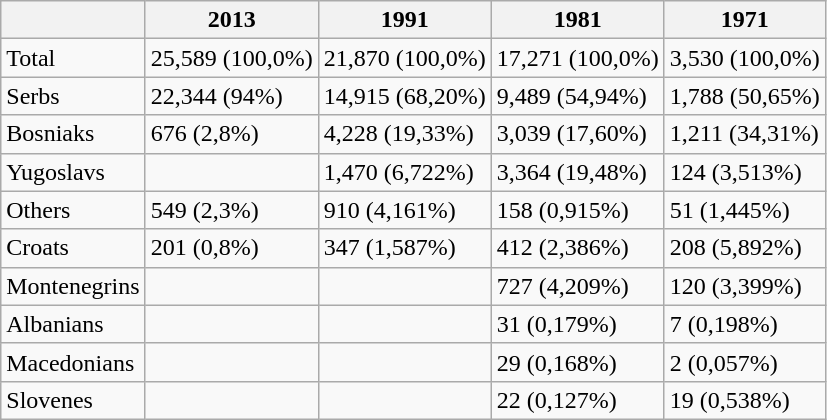<table class="wikitable">
<tr>
<th></th>
<th>2013</th>
<th>1991</th>
<th>1981</th>
<th>1971</th>
</tr>
<tr>
<td>Total</td>
<td>25,589 (100,0%)</td>
<td>21,870 (100,0%)</td>
<td>17,271 (100,0%)</td>
<td>3,530 (100,0%)</td>
</tr>
<tr>
<td>Serbs</td>
<td>22,344 (94%)</td>
<td>14,915 (68,20%)</td>
<td>9,489 (54,94%)</td>
<td>1,788 (50,65%)</td>
</tr>
<tr>
<td>Bosniaks</td>
<td>676 (2,8%)</td>
<td>4,228 (19,33%)</td>
<td>3,039 (17,60%)</td>
<td>1,211 (34,31%)</td>
</tr>
<tr>
<td>Yugoslavs</td>
<td></td>
<td>1,470 (6,722%)</td>
<td>3,364 (19,48%)</td>
<td>124 (3,513%)</td>
</tr>
<tr>
<td>Others</td>
<td>549 (2,3%)</td>
<td>910 (4,161%)</td>
<td>158 (0,915%)</td>
<td>51 (1,445%)</td>
</tr>
<tr>
<td>Croats</td>
<td>201 (0,8%)</td>
<td>347 (1,587%)</td>
<td>412 (2,386%)</td>
<td>208 (5,892%)</td>
</tr>
<tr>
<td>Montenegrins</td>
<td></td>
<td></td>
<td>727 (4,209%)</td>
<td>120 (3,399%)</td>
</tr>
<tr>
<td>Albanians</td>
<td></td>
<td></td>
<td>31 (0,179%)</td>
<td>7 (0,198%)</td>
</tr>
<tr>
<td>Macedonians</td>
<td></td>
<td></td>
<td>29 (0,168%)</td>
<td>2 (0,057%)</td>
</tr>
<tr>
<td>Slovenes</td>
<td></td>
<td></td>
<td>22 (0,127%)</td>
<td>19 (0,538%)</td>
</tr>
</table>
